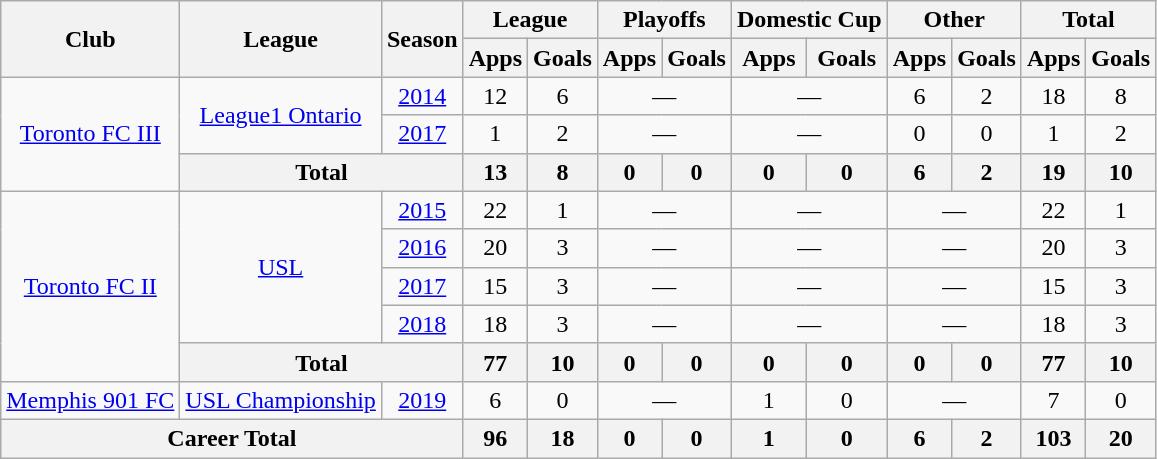<table class="wikitable" style="text-align: center;">
<tr>
<th rowspan="2">Club</th>
<th rowspan="2">League</th>
<th rowspan="2">Season</th>
<th colspan="2">League</th>
<th colspan="2">Playoffs</th>
<th colspan="2">Domestic Cup</th>
<th colspan="2">Other</th>
<th colspan="2">Total</th>
</tr>
<tr>
<th>Apps</th>
<th>Goals</th>
<th>Apps</th>
<th>Goals</th>
<th>Apps</th>
<th>Goals</th>
<th>Apps</th>
<th>Goals</th>
<th>Apps</th>
<th>Goals</th>
</tr>
<tr>
<td rowspan="3"><a href='#'>Toronto FC III</a></td>
<td rowspan="2"><a href='#'>League1 Ontario</a></td>
<td><a href='#'>2014</a></td>
<td>12</td>
<td>6</td>
<td colspan="2">—</td>
<td colspan="2">—</td>
<td>6</td>
<td>2</td>
<td>18</td>
<td>8</td>
</tr>
<tr>
<td><a href='#'>2017</a></td>
<td>1</td>
<td>2</td>
<td colspan="2">—</td>
<td colspan="2">—</td>
<td>0</td>
<td>0</td>
<td>1</td>
<td>2</td>
</tr>
<tr>
<th colspan="2">Total</th>
<th>13</th>
<th>8</th>
<th>0</th>
<th>0</th>
<th>0</th>
<th>0</th>
<th>6</th>
<th>2</th>
<th>19</th>
<th>10</th>
</tr>
<tr>
<td rowspan="5"><a href='#'>Toronto FC II</a></td>
<td rowspan="4"><a href='#'>USL</a></td>
<td><a href='#'>2015</a></td>
<td>22</td>
<td>1</td>
<td colspan="2">—</td>
<td colspan="2">—</td>
<td colspan="2">—</td>
<td>22</td>
<td>1</td>
</tr>
<tr>
<td><a href='#'>2016</a></td>
<td>20</td>
<td>3</td>
<td colspan="2">—</td>
<td colspan="2">—</td>
<td colspan="2">—</td>
<td>20</td>
<td>3</td>
</tr>
<tr>
<td><a href='#'>2017</a></td>
<td>15</td>
<td>3</td>
<td colspan="2">—</td>
<td colspan="2">—</td>
<td colspan="2">—</td>
<td>15</td>
<td>3</td>
</tr>
<tr>
<td><a href='#'>2018</a></td>
<td>18</td>
<td>3</td>
<td colspan="2">—</td>
<td colspan="2">—</td>
<td colspan="2">—</td>
<td>18</td>
<td>3</td>
</tr>
<tr>
<th colspan="2">Total</th>
<th>77</th>
<th>10</th>
<th>0</th>
<th>0</th>
<th>0</th>
<th>0</th>
<th>0</th>
<th>0</th>
<th>77</th>
<th>10</th>
</tr>
<tr>
<td><a href='#'>Memphis 901 FC</a></td>
<td><a href='#'>USL Championship</a></td>
<td><a href='#'>2019</a></td>
<td>6</td>
<td>0</td>
<td colspan="2">—</td>
<td>1</td>
<td>0</td>
<td colspan="2">—</td>
<td>7</td>
<td>0</td>
</tr>
<tr>
<th colspan="3">Career Total</th>
<th>96</th>
<th>18</th>
<th>0</th>
<th>0</th>
<th>1</th>
<th>0</th>
<th>6</th>
<th>2</th>
<th>103</th>
<th>20</th>
</tr>
</table>
